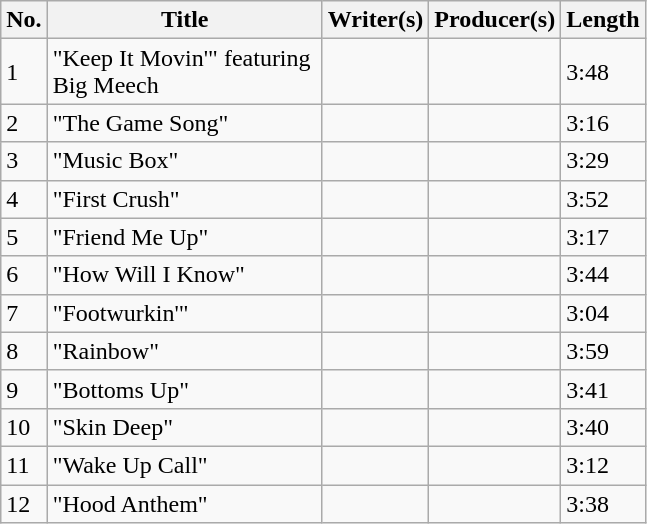<table class="wikitable">
<tr ">
<th>No.</th>
<th style="width:11em;">Title</th>
<th>Writer(s)</th>
<th>Producer(s)</th>
<th>Length</th>
</tr>
<tr>
<td>1</td>
<td>"Keep It Movin'" featuring Big Meech</td>
<td></td>
<td></td>
<td>3:48</td>
</tr>
<tr>
<td>2</td>
<td>"The Game Song"</td>
<td></td>
<td></td>
<td>3:16</td>
</tr>
<tr>
<td>3</td>
<td>"Music Box"</td>
<td></td>
<td></td>
<td>3:29</td>
</tr>
<tr>
<td>4</td>
<td>"First Crush"</td>
<td></td>
<td></td>
<td>3:52</td>
</tr>
<tr>
<td>5</td>
<td>"Friend Me Up"</td>
<td></td>
<td></td>
<td>3:17</td>
</tr>
<tr>
<td>6</td>
<td>"How Will I Know"</td>
<td></td>
<td></td>
<td>3:44</td>
</tr>
<tr>
<td>7</td>
<td>"Footwurkin'"</td>
<td></td>
<td></td>
<td>3:04</td>
</tr>
<tr>
<td>8</td>
<td>"Rainbow"</td>
<td></td>
<td></td>
<td>3:59</td>
</tr>
<tr>
<td>9</td>
<td>"Bottoms Up"</td>
<td></td>
<td></td>
<td>3:41</td>
</tr>
<tr>
<td>10</td>
<td>"Skin Deep"</td>
<td></td>
<td></td>
<td>3:40</td>
</tr>
<tr>
<td>11</td>
<td>"Wake Up Call"</td>
<td></td>
<td></td>
<td>3:12</td>
</tr>
<tr>
<td>12</td>
<td>"Hood Anthem"</td>
<td></td>
<td></td>
<td>3:38</td>
</tr>
</table>
